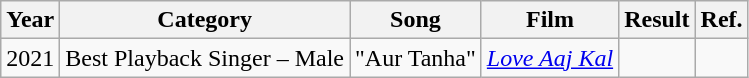<table class="wikitable">
<tr>
<th>Year</th>
<th>Category</th>
<th>Song</th>
<th>Film</th>
<th>Result</th>
<th>Ref.</th>
</tr>
<tr>
<td>2021</td>
<td>Best Playback Singer – Male</td>
<td>"Aur Tanha"</td>
<td><em><a href='#'>Love Aaj Kal</a></em></td>
<td></td>
<td></td>
</tr>
</table>
